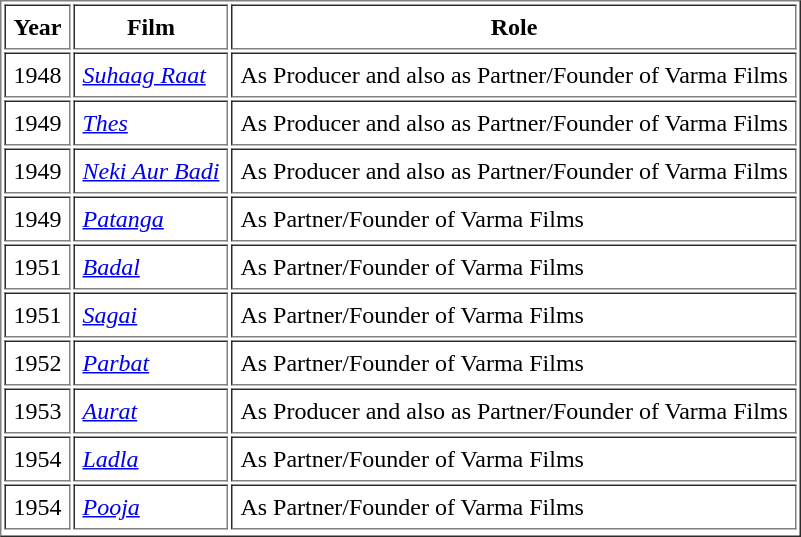<table border="1" cellpadding="5">
<tr>
<th>Year</th>
<th>Film</th>
<th>Role</th>
</tr>
<tr>
<td>1948</td>
<td><em><a href='#'>Suhaag Raat</a></em></td>
<td>As Producer and also as Partner/Founder of Varma Films</td>
</tr>
<tr>
<td>1949</td>
<td><em><a href='#'>Thes</a></em></td>
<td>As Producer and also as Partner/Founder of Varma Films</td>
</tr>
<tr>
<td>1949</td>
<td><em><a href='#'>Neki Aur Badi</a></em></td>
<td>As Producer and also as Partner/Founder of Varma Films</td>
</tr>
<tr>
<td>1949</td>
<td><em><a href='#'>Patanga</a></em></td>
<td>As Partner/Founder of Varma Films</td>
</tr>
<tr>
<td>1951</td>
<td><em><a href='#'>Badal</a></em></td>
<td>As Partner/Founder of Varma Films</td>
</tr>
<tr>
<td>1951</td>
<td><em><a href='#'>Sagai</a></em></td>
<td>As Partner/Founder of Varma Films</td>
</tr>
<tr>
<td>1952</td>
<td><em><a href='#'>Parbat</a></em></td>
<td>As Partner/Founder of Varma Films</td>
</tr>
<tr>
<td>1953</td>
<td><em><a href='#'>Aurat</a></em></td>
<td>As Producer and also as Partner/Founder of Varma Films</td>
</tr>
<tr>
<td>1954</td>
<td><em><a href='#'>Ladla</a></em></td>
<td>As Partner/Founder of Varma Films</td>
</tr>
<tr>
<td>1954</td>
<td><em><a href='#'>Pooja</a></em></td>
<td>As Partner/Founder of Varma Films</td>
</tr>
<tr>
</tr>
</table>
